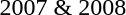<table table width=100%>
<tr>
<td width="20%" valign="top"><br>2007 & 2008<br></td>
</tr>
</table>
